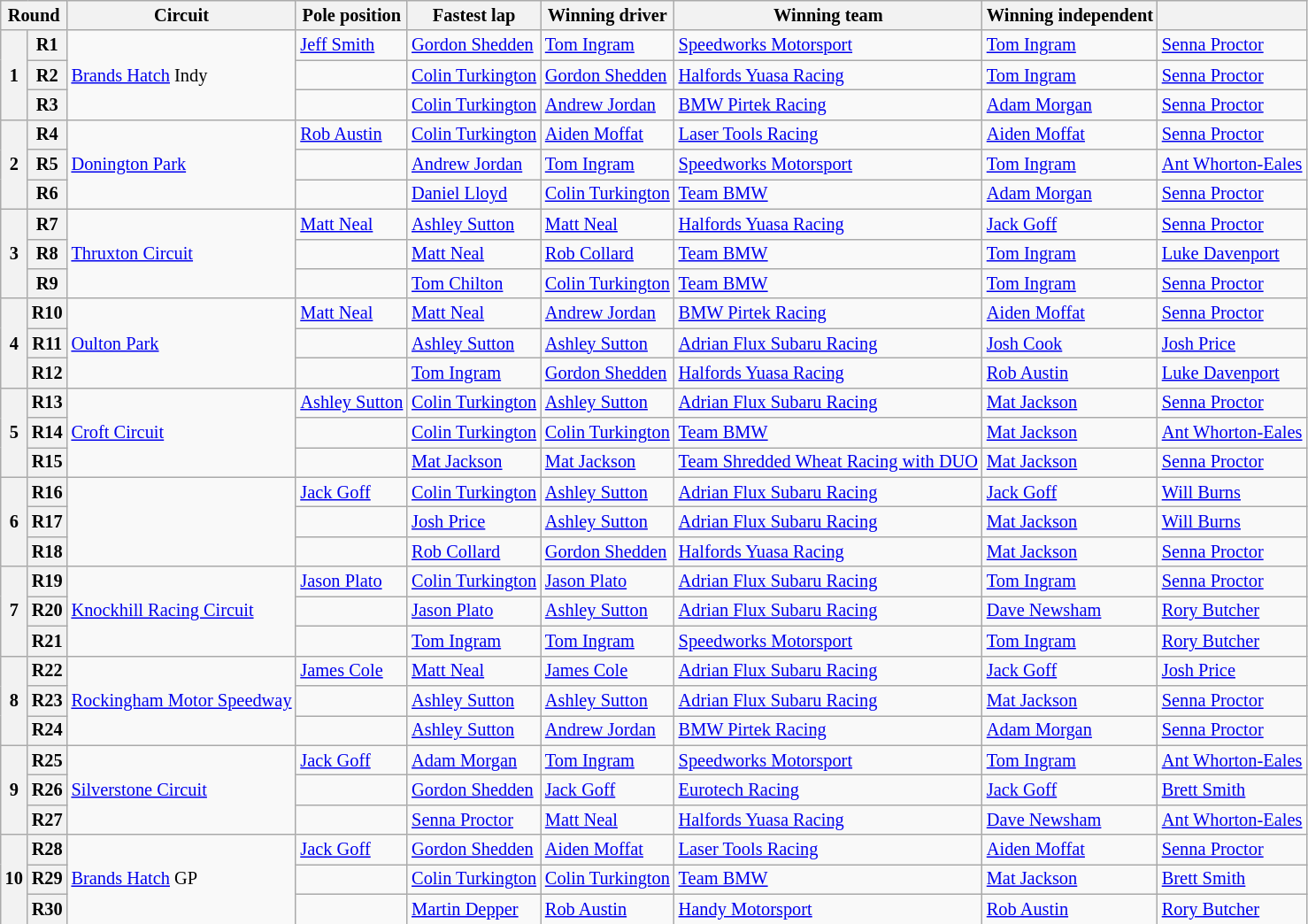<table class="wikitable" style="font-size: 85%">
<tr>
<th colspan=2>Round</th>
<th>Circuit</th>
<th>Pole position</th>
<th>Fastest lap</th>
<th>Winning driver</th>
<th>Winning team</th>
<th nowrap>Winning independent</th>
<th></th>
</tr>
<tr>
<th rowspan=3>1</th>
<th>R1</th>
<td rowspan=3><a href='#'>Brands Hatch</a> Indy</td>
<td> <a href='#'>Jeff Smith</a></td>
<td nowrap> <a href='#'>Gordon Shedden</a></td>
<td> <a href='#'>Tom Ingram</a></td>
<td><a href='#'>Speedworks Motorsport</a></td>
<td> <a href='#'>Tom Ingram</a></td>
<td> <a href='#'>Senna Proctor</a></td>
</tr>
<tr>
<th>R2</th>
<td></td>
<td nowrap> <a href='#'>Colin Turkington</a></td>
<td nowrap> <a href='#'>Gordon Shedden</a></td>
<td><a href='#'>Halfords Yuasa Racing</a></td>
<td> <a href='#'>Tom Ingram</a></td>
<td> <a href='#'>Senna Proctor</a></td>
</tr>
<tr>
<th>R3</th>
<td></td>
<td> <a href='#'>Colin Turkington</a></td>
<td> <a href='#'>Andrew Jordan</a></td>
<td><a href='#'>BMW Pirtek Racing</a></td>
<td> <a href='#'>Adam Morgan</a></td>
<td> <a href='#'>Senna Proctor</a></td>
</tr>
<tr>
<th rowspan=3>2</th>
<th>R4</th>
<td rowspan=3><a href='#'>Donington Park</a></td>
<td> <a href='#'>Rob Austin</a></td>
<td> <a href='#'>Colin Turkington</a></td>
<td> <a href='#'>Aiden Moffat</a></td>
<td><a href='#'>Laser Tools Racing</a></td>
<td> <a href='#'>Aiden Moffat</a></td>
<td> <a href='#'>Senna Proctor</a></td>
</tr>
<tr>
<th>R5</th>
<td></td>
<td> <a href='#'>Andrew Jordan</a></td>
<td> <a href='#'>Tom Ingram</a></td>
<td><a href='#'>Speedworks Motorsport</a></td>
<td> <a href='#'>Tom Ingram</a></td>
<td> <a href='#'>Ant Whorton-Eales</a></td>
</tr>
<tr>
<th>R6</th>
<td></td>
<td> <a href='#'>Daniel Lloyd</a></td>
<td nowrap> <a href='#'>Colin Turkington</a></td>
<td><a href='#'>Team BMW</a></td>
<td> <a href='#'>Adam Morgan</a></td>
<td> <a href='#'>Senna Proctor</a></td>
</tr>
<tr>
<th rowspan=3>3</th>
<th>R7</th>
<td rowspan=3><a href='#'>Thruxton Circuit</a></td>
<td> <a href='#'>Matt Neal</a></td>
<td> <a href='#'>Ashley Sutton</a></td>
<td> <a href='#'>Matt Neal</a></td>
<td><a href='#'>Halfords Yuasa Racing</a></td>
<td> <a href='#'>Jack Goff</a></td>
<td> <a href='#'>Senna Proctor</a></td>
</tr>
<tr>
<th>R8</th>
<td></td>
<td> <a href='#'>Matt Neal</a></td>
<td> <a href='#'>Rob Collard</a></td>
<td><a href='#'>Team BMW</a></td>
<td> <a href='#'>Tom Ingram</a></td>
<td> <a href='#'>Luke Davenport</a></td>
</tr>
<tr>
<th>R9</th>
<td></td>
<td> <a href='#'>Tom Chilton</a></td>
<td> <a href='#'>Colin Turkington</a></td>
<td><a href='#'>Team BMW</a></td>
<td> <a href='#'>Tom Ingram</a></td>
<td> <a href='#'>Senna Proctor</a></td>
</tr>
<tr>
<th rowspan=3>4</th>
<th>R10</th>
<td rowspan=3><a href='#'>Oulton Park</a></td>
<td> <a href='#'>Matt Neal</a></td>
<td> <a href='#'>Matt Neal</a></td>
<td> <a href='#'>Andrew Jordan</a></td>
<td><a href='#'>BMW Pirtek Racing</a></td>
<td> <a href='#'>Aiden Moffat</a></td>
<td> <a href='#'>Senna Proctor</a></td>
</tr>
<tr>
<th>R11</th>
<td></td>
<td> <a href='#'>Ashley Sutton</a></td>
<td> <a href='#'>Ashley Sutton</a></td>
<td><a href='#'>Adrian Flux Subaru Racing</a></td>
<td> <a href='#'>Josh Cook</a></td>
<td> <a href='#'>Josh Price</a></td>
</tr>
<tr>
<th>R12</th>
<td></td>
<td> <a href='#'>Tom Ingram</a></td>
<td> <a href='#'>Gordon Shedden</a></td>
<td><a href='#'>Halfords Yuasa Racing</a></td>
<td> <a href='#'>Rob Austin</a></td>
<td> <a href='#'>Luke Davenport</a></td>
</tr>
<tr>
<th rowspan=3>5</th>
<th>R13</th>
<td rowspan=3><a href='#'>Croft Circuit</a></td>
<td nowrap> <a href='#'>Ashley Sutton</a></td>
<td> <a href='#'>Colin Turkington</a></td>
<td> <a href='#'>Ashley Sutton</a></td>
<td><a href='#'>Adrian Flux Subaru Racing</a></td>
<td> <a href='#'>Mat Jackson</a></td>
<td> <a href='#'>Senna Proctor</a></td>
</tr>
<tr>
<th>R14</th>
<td></td>
<td> <a href='#'>Colin Turkington</a></td>
<td> <a href='#'>Colin Turkington</a></td>
<td><a href='#'>Team BMW</a></td>
<td> <a href='#'>Mat Jackson</a></td>
<td> <a href='#'>Ant Whorton-Eales</a></td>
</tr>
<tr>
<th>R15</th>
<td></td>
<td> <a href='#'>Mat Jackson</a></td>
<td> <a href='#'>Mat Jackson</a></td>
<td nowrap><a href='#'>Team Shredded Wheat Racing with DUO</a></td>
<td> <a href='#'>Mat Jackson</a></td>
<td> <a href='#'>Senna Proctor</a></td>
</tr>
<tr>
<th rowspan=3>6</th>
<th>R16</th>
<td rowspan=3></td>
<td> <a href='#'>Jack Goff</a></td>
<td> <a href='#'>Colin Turkington</a></td>
<td> <a href='#'>Ashley Sutton</a></td>
<td><a href='#'>Adrian Flux Subaru Racing</a></td>
<td> <a href='#'>Jack Goff</a></td>
<td> <a href='#'>Will Burns</a></td>
</tr>
<tr>
<th>R17</th>
<td></td>
<td> <a href='#'>Josh Price</a></td>
<td> <a href='#'>Ashley Sutton</a></td>
<td><a href='#'>Adrian Flux Subaru Racing</a></td>
<td> <a href='#'>Mat Jackson</a></td>
<td> <a href='#'>Will Burns</a></td>
</tr>
<tr>
<th>R18</th>
<td></td>
<td> <a href='#'>Rob Collard</a></td>
<td> <a href='#'>Gordon Shedden</a></td>
<td><a href='#'>Halfords Yuasa Racing</a></td>
<td> <a href='#'>Mat Jackson</a></td>
<td> <a href='#'>Senna Proctor</a></td>
</tr>
<tr>
<th rowspan=3>7</th>
<th>R19</th>
<td rowspan=3><a href='#'>Knockhill Racing Circuit</a></td>
<td> <a href='#'>Jason Plato</a></td>
<td> <a href='#'>Colin Turkington</a></td>
<td> <a href='#'>Jason Plato</a></td>
<td><a href='#'>Adrian Flux Subaru Racing</a></td>
<td> <a href='#'>Tom Ingram</a></td>
<td> <a href='#'>Senna Proctor</a></td>
</tr>
<tr>
<th>R20</th>
<td></td>
<td> <a href='#'>Jason Plato</a></td>
<td> <a href='#'>Ashley Sutton</a></td>
<td><a href='#'>Adrian Flux Subaru Racing</a></td>
<td> <a href='#'>Dave Newsham</a></td>
<td> <a href='#'>Rory Butcher</a></td>
</tr>
<tr>
<th>R21</th>
<td></td>
<td> <a href='#'>Tom Ingram</a></td>
<td> <a href='#'>Tom Ingram</a></td>
<td><a href='#'>Speedworks Motorsport</a></td>
<td> <a href='#'>Tom Ingram</a></td>
<td> <a href='#'>Rory Butcher</a></td>
</tr>
<tr>
<th rowspan=3>8</th>
<th>R22</th>
<td rowspan=3><a href='#'>Rockingham Motor Speedway</a></td>
<td> <a href='#'>James Cole</a></td>
<td> <a href='#'>Matt Neal</a></td>
<td> <a href='#'>James Cole</a></td>
<td><a href='#'>Adrian Flux Subaru Racing</a></td>
<td> <a href='#'>Jack Goff</a></td>
<td> <a href='#'>Josh Price</a></td>
</tr>
<tr>
<th>R23</th>
<td></td>
<td> <a href='#'>Ashley Sutton</a></td>
<td> <a href='#'>Ashley Sutton</a></td>
<td><a href='#'>Adrian Flux Subaru Racing</a></td>
<td> <a href='#'>Mat Jackson</a></td>
<td> <a href='#'>Senna Proctor</a></td>
</tr>
<tr>
<th>R24</th>
<td></td>
<td> <a href='#'>Ashley Sutton</a></td>
<td> <a href='#'>Andrew Jordan</a></td>
<td><a href='#'>BMW Pirtek Racing</a></td>
<td> <a href='#'>Adam Morgan</a></td>
<td> <a href='#'>Senna Proctor</a></td>
</tr>
<tr>
<th rowspan=3>9</th>
<th>R25</th>
<td rowspan=3><a href='#'>Silverstone Circuit</a></td>
<td> <a href='#'>Jack Goff</a></td>
<td> <a href='#'>Adam Morgan</a></td>
<td> <a href='#'>Tom Ingram</a></td>
<td><a href='#'>Speedworks Motorsport</a></td>
<td> <a href='#'>Tom Ingram</a></td>
<td> <a href='#'>Ant Whorton-Eales</a></td>
</tr>
<tr>
<th>R26</th>
<td></td>
<td> <a href='#'>Gordon Shedden</a></td>
<td> <a href='#'>Jack Goff</a></td>
<td><a href='#'>Eurotech Racing</a></td>
<td> <a href='#'>Jack Goff</a></td>
<td> <a href='#'>Brett Smith</a></td>
</tr>
<tr>
<th>R27</th>
<td></td>
<td> <a href='#'>Senna Proctor</a></td>
<td> <a href='#'>Matt Neal</a></td>
<td><a href='#'>Halfords Yuasa Racing</a></td>
<td nowrap> <a href='#'>Dave Newsham</a></td>
<td nowrap> <a href='#'>Ant Whorton-Eales</a></td>
</tr>
<tr>
<th rowspan=3>10</th>
<th>R28</th>
<td rowspan=3><a href='#'>Brands Hatch</a> GP</td>
<td> <a href='#'>Jack Goff</a></td>
<td> <a href='#'>Gordon Shedden</a></td>
<td> <a href='#'>Aiden Moffat</a></td>
<td><a href='#'>Laser Tools Racing</a></td>
<td> <a href='#'>Aiden Moffat</a></td>
<td> <a href='#'>Senna Proctor</a></td>
</tr>
<tr>
<th>R29</th>
<td></td>
<td> <a href='#'>Colin Turkington</a></td>
<td> <a href='#'>Colin Turkington</a></td>
<td><a href='#'>Team BMW</a></td>
<td> <a href='#'>Mat Jackson</a></td>
<td> <a href='#'>Brett Smith</a></td>
</tr>
<tr>
<th>R30</th>
<td></td>
<td> <a href='#'>Martin Depper</a></td>
<td> <a href='#'>Rob Austin</a></td>
<td><a href='#'>Handy Motorsport</a></td>
<td> <a href='#'>Rob Austin</a></td>
<td> <a href='#'>Rory Butcher</a></td>
</tr>
<tr>
</tr>
</table>
